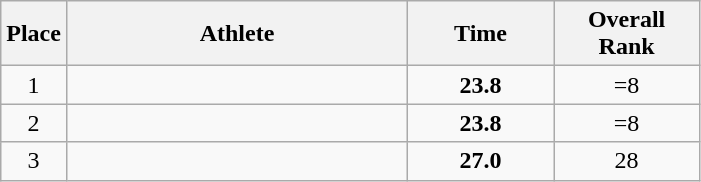<table class=wikitable style="text-align:center">
<tr>
<th width=20>Place</th>
<th width=220>Athlete</th>
<th width=90>Time</th>
<th width=90>Overall Rank</th>
</tr>
<tr>
<td>1</td>
<td align=left></td>
<td><strong>23.8</strong></td>
<td>=8</td>
</tr>
<tr>
<td>2</td>
<td align=left></td>
<td><strong>23.8</strong></td>
<td>=8</td>
</tr>
<tr>
<td>3</td>
<td align=left></td>
<td><strong>27.0</strong></td>
<td>28</td>
</tr>
</table>
